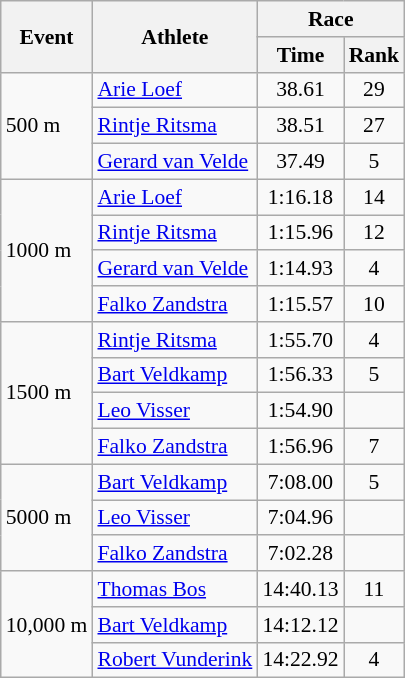<table class="wikitable" border="1" style="font-size:90%">
<tr>
<th rowspan=2>Event</th>
<th rowspan=2>Athlete</th>
<th colspan=2>Race</th>
</tr>
<tr>
<th>Time</th>
<th>Rank</th>
</tr>
<tr>
<td rowspan=3>500 m</td>
<td><a href='#'>Arie Loef</a></td>
<td align=center>38.61</td>
<td align=center>29</td>
</tr>
<tr>
<td><a href='#'>Rintje Ritsma</a></td>
<td align=center>38.51</td>
<td align=center>27</td>
</tr>
<tr>
<td><a href='#'>Gerard van Velde</a></td>
<td align=center>37.49</td>
<td align=center>5</td>
</tr>
<tr>
<td rowspan=4>1000 m</td>
<td><a href='#'>Arie Loef</a></td>
<td align=center>1:16.18</td>
<td align=center>14</td>
</tr>
<tr>
<td><a href='#'>Rintje Ritsma</a></td>
<td align=center>1:15.96</td>
<td align=center>12</td>
</tr>
<tr>
<td><a href='#'>Gerard van Velde</a></td>
<td align=center>1:14.93</td>
<td align=center>4</td>
</tr>
<tr>
<td><a href='#'>Falko Zandstra</a></td>
<td align=center>1:15.57</td>
<td align=center>10</td>
</tr>
<tr>
<td rowspan=4>1500 m</td>
<td><a href='#'>Rintje Ritsma</a></td>
<td align=center>1:55.70</td>
<td align=center>4</td>
</tr>
<tr>
<td><a href='#'>Bart Veldkamp</a></td>
<td align=center>1:56.33</td>
<td align=center>5</td>
</tr>
<tr>
<td><a href='#'>Leo Visser</a></td>
<td align=center>1:54.90</td>
<td align=center></td>
</tr>
<tr>
<td><a href='#'>Falko Zandstra</a></td>
<td align=center>1:56.96</td>
<td align=center>7</td>
</tr>
<tr>
<td rowspan=3>5000 m</td>
<td><a href='#'>Bart Veldkamp</a></td>
<td align=center>7:08.00</td>
<td align=center>5</td>
</tr>
<tr>
<td><a href='#'>Leo Visser</a></td>
<td align=center>7:04.96</td>
<td align=center></td>
</tr>
<tr>
<td><a href='#'>Falko Zandstra</a></td>
<td align=center>7:02.28</td>
<td align=center></td>
</tr>
<tr>
<td rowspan=3>10,000 m</td>
<td><a href='#'>Thomas Bos</a></td>
<td align=center>14:40.13</td>
<td align=center>11</td>
</tr>
<tr>
<td><a href='#'>Bart Veldkamp</a></td>
<td align=center>14:12.12</td>
<td align=center></td>
</tr>
<tr>
<td><a href='#'>Robert Vunderink</a></td>
<td align=center>14:22.92</td>
<td align=center>4</td>
</tr>
</table>
